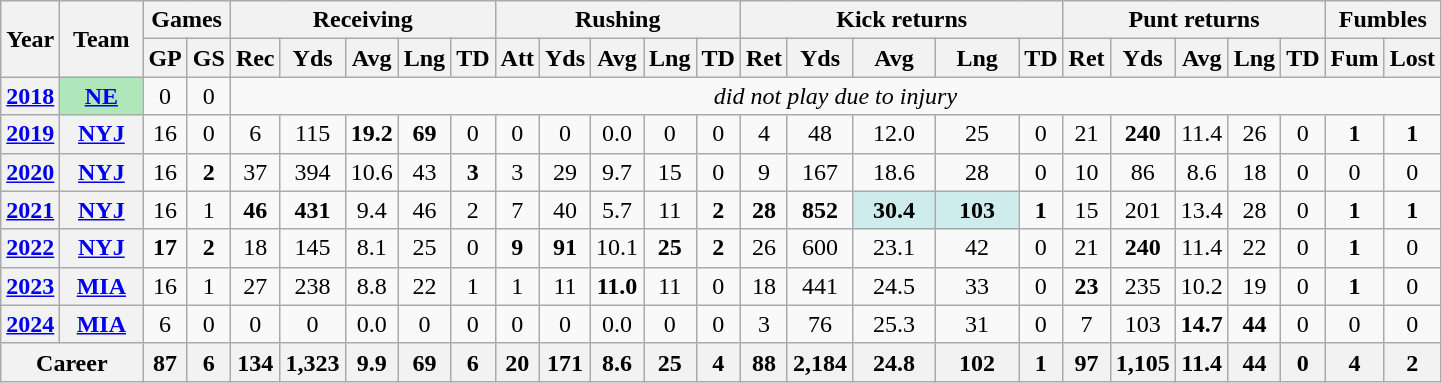<table class="wikitable" style="text-align:center">
<tr>
<th rowspan="2">Year</th>
<th rowspan="2">Team</th>
<th colspan="2">Games</th>
<th colspan="5">Receiving</th>
<th colspan="5">Rushing</th>
<th colspan="5">Kick returns</th>
<th colspan="5">Punt returns</th>
<th colspan="2">Fumbles</th>
</tr>
<tr>
<th>GP</th>
<th>GS</th>
<th>Rec</th>
<th>Yds</th>
<th>Avg</th>
<th>Lng</th>
<th>TD</th>
<th>Att</th>
<th>Yds</th>
<th>Avg</th>
<th>Lng</th>
<th>TD</th>
<th>Ret</th>
<th>Yds</th>
<th>Avg</th>
<th>Lng</th>
<th>TD</th>
<th>Ret</th>
<th>Yds</th>
<th>Avg</th>
<th>Lng</th>
<th>TD</th>
<th>Fum</th>
<th>Lost</th>
</tr>
<tr>
<th><a href='#'>2018</a></th>
<th style="background:#afe6ba; width:3em;"><a href='#'>NE</a></th>
<td>0</td>
<td>0</td>
<td colspan="22"><em>did not play due to injury</em></td>
</tr>
<tr>
<th><a href='#'>2019</a></th>
<th><a href='#'>NYJ</a></th>
<td>16</td>
<td>0</td>
<td>6</td>
<td>115</td>
<td><strong>19.2</strong></td>
<td><strong>69</strong></td>
<td>0</td>
<td>0</td>
<td>0</td>
<td>0.0</td>
<td>0</td>
<td>0</td>
<td>4</td>
<td>48</td>
<td>12.0</td>
<td>25</td>
<td>0</td>
<td>21</td>
<td><strong>240</strong></td>
<td>11.4</td>
<td>26</td>
<td>0</td>
<td><strong>1</strong></td>
<td><strong>1</strong></td>
</tr>
<tr>
<th><a href='#'>2020</a></th>
<th><a href='#'>NYJ</a></th>
<td>16</td>
<td><strong>2</strong></td>
<td>37</td>
<td>394</td>
<td>10.6</td>
<td>43</td>
<td><strong>3</strong></td>
<td>3</td>
<td>29</td>
<td>9.7</td>
<td>15</td>
<td>0</td>
<td>9</td>
<td>167</td>
<td>18.6</td>
<td>28</td>
<td>0</td>
<td>10</td>
<td>86</td>
<td>8.6</td>
<td>18</td>
<td>0</td>
<td>0</td>
<td>0</td>
</tr>
<tr>
<th><a href='#'>2021</a></th>
<th><a href='#'>NYJ</a></th>
<td>16</td>
<td>1</td>
<td><strong>46</strong></td>
<td><strong>431</strong></td>
<td>9.4</td>
<td>46</td>
<td>2</td>
<td>7</td>
<td>40</td>
<td>5.7</td>
<td>11</td>
<td><strong>2</strong></td>
<td><strong>28</strong></td>
<td><strong>852</strong></td>
<td style="background:#cfecec; width:3em;"><strong>30.4</strong></td>
<td style="background:#cfecec; width:3em;"><strong>103</strong></td>
<td><strong>1</strong></td>
<td>15</td>
<td>201</td>
<td>13.4</td>
<td>28</td>
<td>0</td>
<td><strong>1</strong></td>
<td><strong>1</strong></td>
</tr>
<tr>
<th><a href='#'>2022</a></th>
<th><a href='#'>NYJ</a></th>
<td><strong>17</strong></td>
<td><strong>2</strong></td>
<td>18</td>
<td>145</td>
<td>8.1</td>
<td>25</td>
<td>0</td>
<td><strong>9</strong></td>
<td><strong>91</strong></td>
<td>10.1</td>
<td><strong>25</strong></td>
<td><strong>2</strong></td>
<td>26</td>
<td>600</td>
<td>23.1</td>
<td>42</td>
<td>0</td>
<td>21</td>
<td><strong>240</strong></td>
<td>11.4</td>
<td>22</td>
<td>0</td>
<td><strong>1</strong></td>
<td>0</td>
</tr>
<tr>
<th><a href='#'>2023</a></th>
<th><a href='#'>MIA</a></th>
<td>16</td>
<td>1</td>
<td>27</td>
<td>238</td>
<td>8.8</td>
<td>22</td>
<td>1</td>
<td>1</td>
<td>11</td>
<td><strong>11.0</strong></td>
<td>11</td>
<td>0</td>
<td>18</td>
<td>441</td>
<td>24.5</td>
<td>33</td>
<td>0</td>
<td><strong>23</strong></td>
<td>235</td>
<td>10.2</td>
<td>19</td>
<td>0</td>
<td><strong>1</strong></td>
<td>0</td>
</tr>
<tr>
<th><a href='#'>2024</a></th>
<th><a href='#'>MIA</a></th>
<td>6</td>
<td>0</td>
<td>0</td>
<td>0</td>
<td>0.0</td>
<td>0</td>
<td>0</td>
<td>0</td>
<td>0</td>
<td>0.0</td>
<td>0</td>
<td>0</td>
<td>3</td>
<td>76</td>
<td>25.3</td>
<td>31</td>
<td>0</td>
<td>7</td>
<td>103</td>
<td><strong>14.7</strong></td>
<td><strong>44</strong></td>
<td>0</td>
<td>0</td>
<td>0</td>
</tr>
<tr>
<th colspan="2">Career</th>
<th>87</th>
<th>6</th>
<th>134</th>
<th>1,323</th>
<th>9.9</th>
<th>69</th>
<th>6</th>
<th>20</th>
<th>171</th>
<th>8.6</th>
<th>25</th>
<th>4</th>
<th>88</th>
<th>2,184</th>
<th>24.8</th>
<th>102</th>
<th>1</th>
<th>97</th>
<th>1,105</th>
<th>11.4</th>
<th>44</th>
<th>0</th>
<th>4</th>
<th>2</th>
</tr>
</table>
